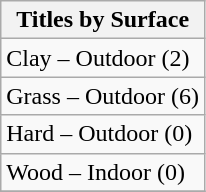<table class="wikitable" style="display:inline-table;">
<tr>
<th>Titles by Surface</th>
</tr>
<tr>
<td>Clay – Outdoor (2)</td>
</tr>
<tr>
<td>Grass – Outdoor (6)</td>
</tr>
<tr>
<td>Hard – Outdoor (0)</td>
</tr>
<tr>
<td>Wood – Indoor (0)</td>
</tr>
<tr>
</tr>
</table>
